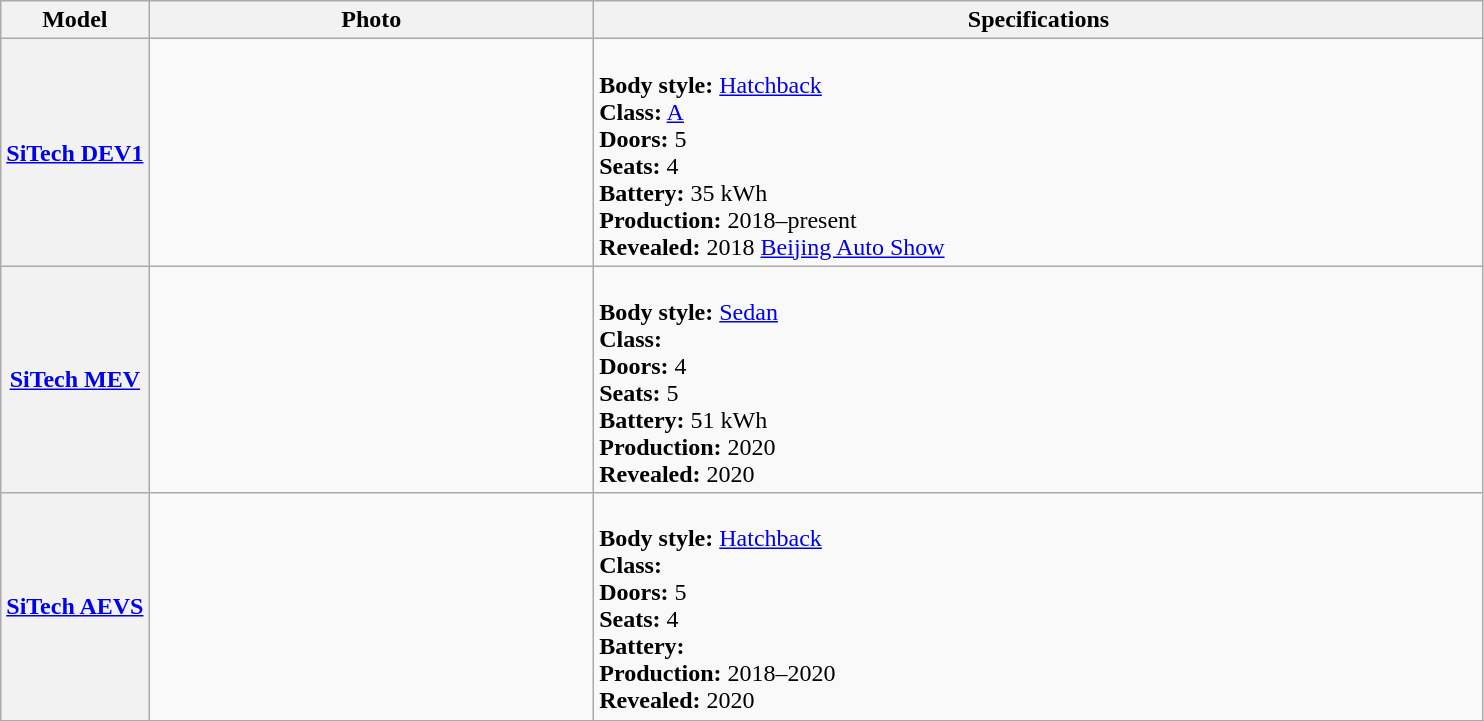<table class="wikitable">
<tr>
<th width=10%>Model</th>
<th width=30%>Photo</th>
<th width=100%>Specifications</th>
</tr>
<tr>
<th><a href='#'>SiTech DEV1</a></th>
<td></td>
<td><br><strong>Body style:</strong> <a href='#'>Hatchback</a><br><strong>Class:</strong> <a href='#'>A</a><br><strong>Doors:</strong> 5<br><strong>Seats:</strong> 4<br><strong>Battery:</strong> 35 kWh<br><strong>Production:</strong> 2018–present<br><strong>Revealed:</strong> 2018 <a href='#'>Beijing Auto Show</a></td>
</tr>
<tr>
<th><a href='#'>SiTech MEV</a></th>
<td></td>
<td><br><strong>Body style:</strong> <a href='#'>Sedan</a><br><strong>Class:</strong><br><strong>Doors:</strong> 4<br><strong>Seats:</strong> 5<br><strong>Battery:</strong> 51 kWh<br><strong>Production:</strong> 2020<br><strong>Revealed:</strong> 2020</td>
</tr>
<tr>
<th><a href='#'>SiTech AEVS</a></th>
<td></td>
<td><br><strong>Body style:</strong> <a href='#'>Hatchback</a><br><strong>Class:</strong><br><strong>Doors:</strong> 5<br><strong>Seats:</strong> 4<br><strong>Battery:</strong><br><strong>Production:</strong> 2018–2020<br><strong>Revealed:</strong> 2020</td>
</tr>
<tr>
</tr>
</table>
